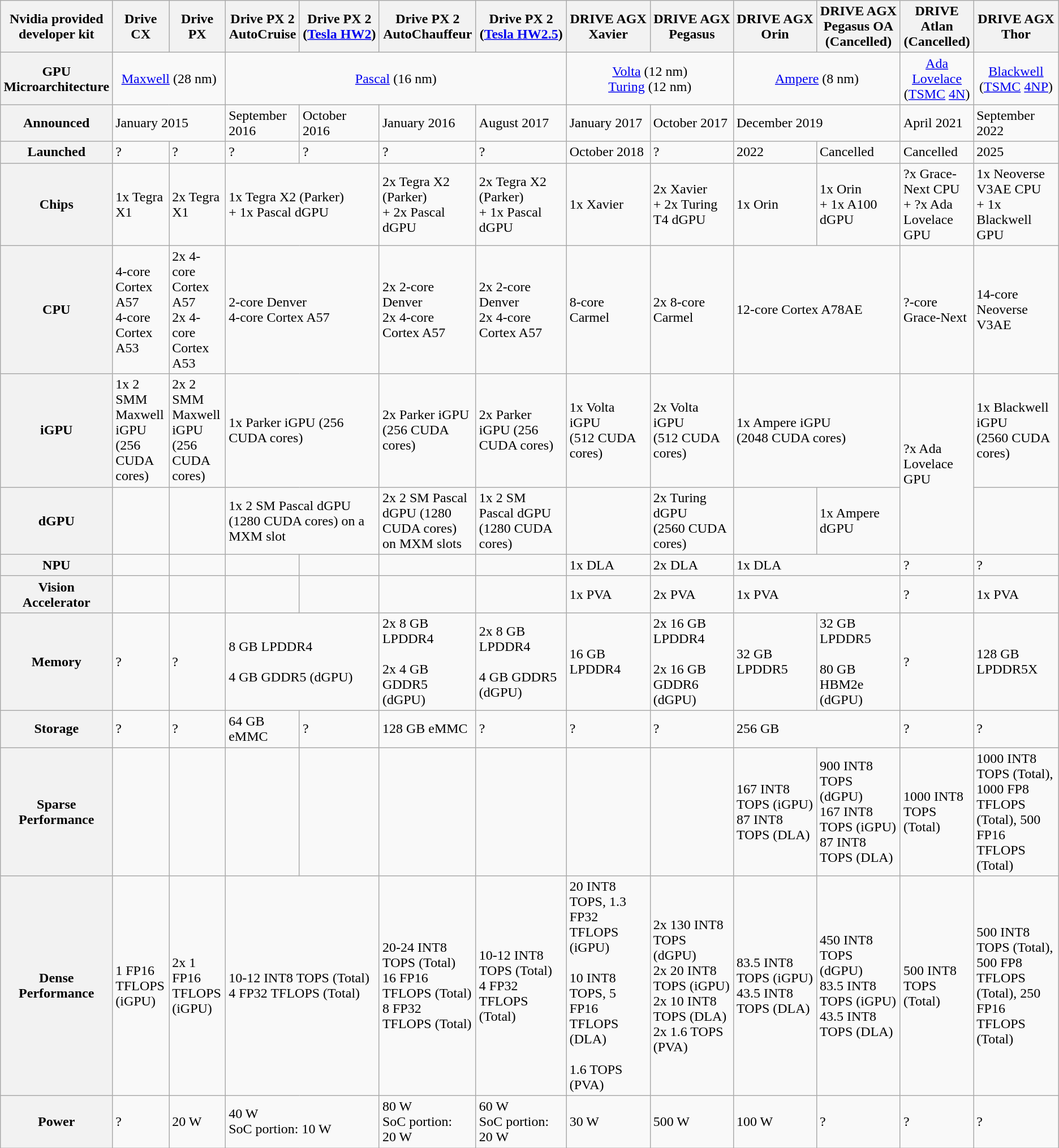<table class="wikitable">
<tr>
<th>Nvidia provided<br>developer kit</th>
<th>Drive CX</th>
<th>Drive PX</th>
<th>Drive PX 2<br>AutoCruise</th>
<th>Drive PX 2<br>(<a href='#'>Tesla HW2</a>)</th>
<th>Drive PX 2<br>AutoChauffeur</th>
<th>Drive PX 2<br>(<a href='#'>Tesla HW2.5</a>)</th>
<th>DRIVE AGX Xavier</th>
<th>DRIVE AGX Pegasus</th>
<th>DRIVE AGX Orin</th>
<th>DRIVE AGX Pegasus OA (Cancelled)</th>
<th>DRIVE Atlan (Cancelled)</th>
<th>DRIVE AGX Thor</th>
</tr>
<tr>
<th>GPU Microarchitecture</th>
<td colspan="2" style="text-align:center"><a href='#'>Maxwell</a> (28 nm)</td>
<td colspan="4" style="text-align:center"><a href='#'>Pascal</a> (16 nm)</td>
<td colspan="2" style="text-align:center"><a href='#'>Volta</a> (12 nm)<br><a href='#'>Turing</a> (12 nm)</td>
<td colspan="2" style="text-align:center"><a href='#'>Ampere</a> (8 nm)</td>
<td colspan="1" style="text-align:center"><a href='#'>Ada Lovelace</a> (<a href='#'>TSMC</a> <a href='#'>4N</a>)</td>
<td colspan="1" style="text-align:center"><a href='#'>Blackwell</a> (<a href='#'>TSMC</a> <a href='#'>4NP</a>)</td>
</tr>
<tr>
<th>Announced</th>
<td colspan="2">January 2015</td>
<td>September 2016</td>
<td>October 2016</td>
<td>January 2016</td>
<td>August 2017</td>
<td>January 2017</td>
<td>October 2017</td>
<td colspan="2">December 2019</td>
<td>April 2021</td>
<td>September 2022</td>
</tr>
<tr>
<th>Launched</th>
<td>?</td>
<td>?</td>
<td>?</td>
<td>?</td>
<td>?</td>
<td>?</td>
<td>October 2018</td>
<td>?</td>
<td>2022</td>
<td>Cancelled</td>
<td>Cancelled</td>
<td>2025</td>
</tr>
<tr>
<th>Chips</th>
<td>1x Tegra X1</td>
<td>2x Tegra X1</td>
<td colspan="2">1x Tegra X2 (Parker)<br>+ 1x Pascal dGPU</td>
<td>2x Tegra X2 (Parker)<br>+ 2x Pascal dGPU</td>
<td>2x Tegra X2 (Parker)<br>+ 1x Pascal dGPU</td>
<td>1x Xavier</td>
<td>2x Xavier<br>+ 2x Turing T4 dGPU</td>
<td>1x Orin</td>
<td>1x Orin<br>+ 1x A100 dGPU</td>
<td>?x Grace-Next CPU<br>+ ?x Ada Lovelace GPU</td>
<td>1x Neoverse V3AE CPU<br>+ 1x Blackwell GPU</td>
</tr>
<tr>
<th>CPU</th>
<td>4-core Cortex A57<br>4-core Cortex A53</td>
<td>2x 4-core Cortex A57<br>2x 4-core Cortex A53</td>
<td colspan="2">2-core Denver<br>4-core Cortex A57</td>
<td>2x 2-core Denver<br>2x 4-core Cortex A57</td>
<td>2x 2-core Denver<br>2x 4-core Cortex A57</td>
<td>8-core Carmel</td>
<td>2x 8-core Carmel</td>
<td colspan="2">12-core Cortex A78AE</td>
<td>?-core Grace-Next</td>
<td>14-core Neoverse V3AE</td>
</tr>
<tr>
<th>iGPU</th>
<td>1x 2 SMM Maxwell iGPU (256 CUDA cores)</td>
<td>2x 2 SMM Maxwell iGPU (256 CUDA cores)</td>
<td colspan="2">1x Parker iGPU (256 CUDA cores)</td>
<td>2x Parker iGPU (256 CUDA cores)</td>
<td>2x Parker iGPU (256 CUDA cores)</td>
<td>1x Volta iGPU<br>(512 CUDA cores)</td>
<td>2x Volta iGPU<br>(512 CUDA cores)</td>
<td colspan="2">1x Ampere iGPU<br>(2048 CUDA cores)</td>
<td rowspan="2">?x Ada Lovelace GPU</td>
<td>1x Blackwell iGPU<br>(2560 CUDA cores)</td>
</tr>
<tr>
<th>dGPU</th>
<td></td>
<td></td>
<td colspan="2">1x 2 SM Pascal dGPU (1280 CUDA cores) on a MXM slot</td>
<td>2x 2 SM Pascal dGPU (1280 CUDA cores) on MXM slots</td>
<td>1x 2 SM Pascal dGPU (1280 CUDA cores)</td>
<td></td>
<td>2x Turing dGPU<br>(2560 CUDA cores)</td>
<td></td>
<td>1x Ampere dGPU</td>
<td></td>
</tr>
<tr>
<th>NPU</th>
<td></td>
<td></td>
<td></td>
<td></td>
<td></td>
<td></td>
<td>1x DLA</td>
<td>2x DLA</td>
<td colspan="2">1x DLA</td>
<td>?</td>
<td>?</td>
</tr>
<tr>
<th>Vision Accelerator</th>
<td></td>
<td></td>
<td></td>
<td></td>
<td></td>
<td></td>
<td>1x PVA</td>
<td>2x PVA</td>
<td colspan="2">1x PVA</td>
<td>?</td>
<td>1x PVA</td>
</tr>
<tr>
<th>Memory</th>
<td>?</td>
<td>?</td>
<td colspan="2">8 GB LPDDR4<br><br>4 GB GDDR5 (dGPU)</td>
<td>2x 8 GB LPDDR4<br><br>2x 4 GB GDDR5 (dGPU)</td>
<td>2x 8 GB LPDDR4<br><br>4 GB GDDR5 (dGPU)</td>
<td>16 GB LPDDR4</td>
<td>2x 16 GB LPDDR4<br><br>2x 16 GB GDDR6 (dGPU)</td>
<td>32 GB LPDDR5</td>
<td>32 GB LPDDR5<br><br>80 GB HBM2e (dGPU)</td>
<td>?</td>
<td>128 GB LPDDR5X</td>
</tr>
<tr>
<th>Storage</th>
<td>?</td>
<td>?</td>
<td>64 GB eMMC</td>
<td>?</td>
<td>128 GB eMMC</td>
<td>?</td>
<td>?</td>
<td>?</td>
<td colspan="2">256 GB</td>
<td>?</td>
<td>?</td>
</tr>
<tr>
<th>Sparse Performance</th>
<td></td>
<td></td>
<td></td>
<td></td>
<td></td>
<td></td>
<td></td>
<td></td>
<td>167 INT8 TOPS (iGPU)<br>87 INT8 TOPS (DLA)</td>
<td>900 INT8 TOPS (dGPU)<br>167 INT8 TOPS (iGPU)<br>87 INT8 TOPS (DLA)</td>
<td>1000 INT8 TOPS (Total)</td>
<td>1000 INT8 TOPS (Total), 1000 FP8 TFLOPS (Total), 500 FP16 TFLOPS (Total)</td>
</tr>
<tr>
<th>Dense Performance</th>
<td>1 FP16 TFLOPS (iGPU)</td>
<td>2x 1 FP16 TFLOPS (iGPU)</td>
<td colspan="2">10-12 INT8 TOPS (Total)<br>4 FP32 TFLOPS (Total)</td>
<td>20-24 INT8 TOPS (Total)<br>16 FP16 TFLOPS (Total)<br>8 FP32 TFLOPS (Total)</td>
<td>10-12 INT8 TOPS (Total)<br>4 FP32 TFLOPS (Total)</td>
<td>20 INT8 TOPS, 1.3 FP32 TFLOPS (iGPU)<br><br>10 INT8 TOPS, 5 FP16 TFLOPS (DLA)<br><br>1.6 TOPS (PVA)</td>
<td>2x 130 INT8 TOPS (dGPU)<br>2x 20 INT8 TOPS (iGPU)<br>2x 10 INT8 TOPS (DLA)<br>2x 1.6 TOPS (PVA)</td>
<td>83.5 INT8 TOPS (iGPU)<br>43.5 INT8 TOPS (DLA)</td>
<td>450 INT8 TOPS (dGPU)<br>83.5 INT8 TOPS (iGPU)<br>43.5 INT8 TOPS (DLA)</td>
<td>500 INT8 TOPS (Total)</td>
<td>500 INT8 TOPS (Total), 500 FP8 TFLOPS (Total), 250 FP16 TFLOPS (Total)</td>
</tr>
<tr>
<th>Power</th>
<td>?</td>
<td>20 W</td>
<td colspan="2">40 W<br>SoC portion: 10 W</td>
<td>80 W<br>SoC portion: 20 W</td>
<td>60 W<br>SoC portion: 20 W</td>
<td>30 W</td>
<td>500 W</td>
<td>100 W</td>
<td>?</td>
<td>?</td>
<td>?</td>
</tr>
</table>
